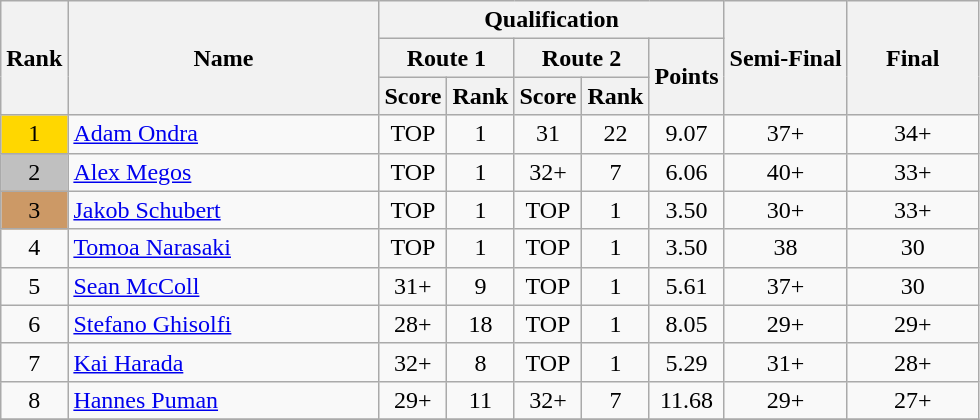<table class="wikitable sortable" style="text-align:center">
<tr>
<th rowspan="3">Rank</th>
<th rowspan="3" width="200">Name</th>
<th colspan="5" rowspan="1">Qualification</th>
<th colspan="1" rowspan="3">Semi-Final</th>
<th rowspan="3" width="80">Final</th>
</tr>
<tr>
<th colspan="2">Route 1</th>
<th colspan="2">Route 2</th>
<th rowspan="2">Points</th>
</tr>
<tr>
<th colspan="1" rowspan="1">Score</th>
<th colspan="1" rowspan="1">Rank</th>
<th colspan="1" rowspan="1">Score</th>
<th colspan="1" rowspan="1">Rank</th>
</tr>
<tr>
<td align="center" style="background: gold">1</td>
<td align="left"> <a href='#'>Adam Ondra</a></td>
<td>TOP</td>
<td>1</td>
<td>31</td>
<td>22</td>
<td>9.07</td>
<td>37+</td>
<td align="center">34+</td>
</tr>
<tr>
<td align="center" style="background: silver">2</td>
<td align="left"> <a href='#'>Alex Megos</a></td>
<td>TOP</td>
<td>1</td>
<td>32+</td>
<td>7</td>
<td>6.06</td>
<td>40+</td>
<td align="center">33+</td>
</tr>
<tr>
<td align="center" style="background: #cc9966">3</td>
<td align="left"> <a href='#'>Jakob Schubert</a></td>
<td>TOP</td>
<td>1</td>
<td>TOP</td>
<td>1</td>
<td>3.50</td>
<td>30+</td>
<td align="center">33+</td>
</tr>
<tr>
<td align="center">4</td>
<td align="left"> <a href='#'>Tomoa Narasaki</a></td>
<td>TOP</td>
<td>1</td>
<td>TOP</td>
<td>1</td>
<td>3.50</td>
<td>38</td>
<td align="center">30</td>
</tr>
<tr>
<td align="center">5</td>
<td align="left"> <a href='#'>Sean McColl</a></td>
<td>31+</td>
<td>9</td>
<td>TOP</td>
<td>1</td>
<td>5.61</td>
<td>37+</td>
<td align="center">30</td>
</tr>
<tr>
<td align="center">6</td>
<td align="left"> <a href='#'>Stefano Ghisolfi</a></td>
<td>28+</td>
<td>18</td>
<td>TOP</td>
<td>1</td>
<td>8.05</td>
<td>29+</td>
<td align="center">29+</td>
</tr>
<tr>
<td align="center">7</td>
<td align="left"> <a href='#'>Kai Harada</a></td>
<td>32+</td>
<td>8</td>
<td>TOP</td>
<td>1</td>
<td>5.29</td>
<td>31+</td>
<td align="center">28+</td>
</tr>
<tr>
<td align="center">8</td>
<td align="left"> <a href='#'>Hannes Puman</a></td>
<td>29+</td>
<td>11</td>
<td>32+</td>
<td>7</td>
<td>11.68</td>
<td>29+</td>
<td align="center">27+</td>
</tr>
<tr>
</tr>
</table>
